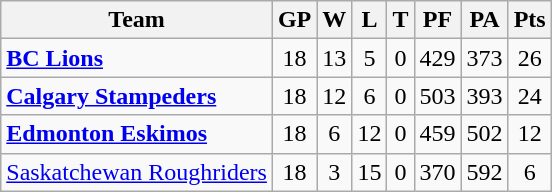<table class="wikitable">
<tr>
<th>Team</th>
<th>GP</th>
<th>W</th>
<th>L</th>
<th>T</th>
<th>PF</th>
<th>PA</th>
<th>Pts</th>
</tr>
<tr align="center">
<td align="left"><strong><a href='#'>BC Lions</a></strong></td>
<td>18</td>
<td>13</td>
<td>5</td>
<td>0</td>
<td>429</td>
<td>373</td>
<td>26</td>
</tr>
<tr align="center">
<td align="left"><strong><a href='#'>Calgary Stampeders</a></strong></td>
<td>18</td>
<td>12</td>
<td>6</td>
<td>0</td>
<td>503</td>
<td>393</td>
<td>24</td>
</tr>
<tr align="center">
<td align="left"><strong><a href='#'>Edmonton Eskimos</a></strong></td>
<td>18</td>
<td>6</td>
<td>12</td>
<td>0</td>
<td>459</td>
<td>502</td>
<td>12</td>
</tr>
<tr align="center">
<td align="left"><a href='#'>Saskatchewan Roughriders</a></td>
<td>18</td>
<td>3</td>
<td>15</td>
<td>0</td>
<td>370</td>
<td>592</td>
<td>6</td>
</tr>
</table>
